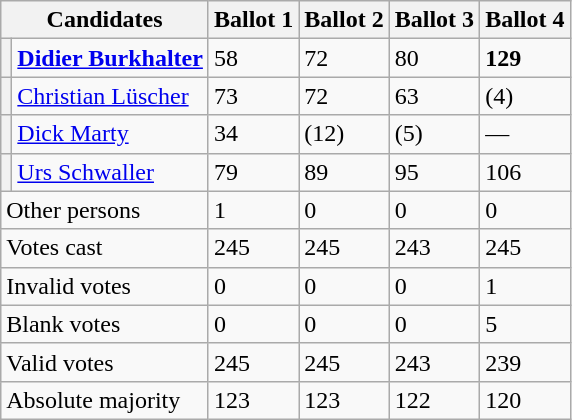<table class="wikitable" border="1" align="center">
<tr>
<th colspan=2>Candidates</th>
<th>Ballot 1</th>
<th>Ballot 2</th>
<th>Ballot 3</th>
<th>Ballot 4</th>
</tr>
<tr>
<th></th>
<td><strong><a href='#'>Didier Burkhalter</a></strong></td>
<td>58</td>
<td>72</td>
<td>80</td>
<td><strong>129</strong></td>
</tr>
<tr>
<th></th>
<td><a href='#'>Christian Lüscher</a></td>
<td>73</td>
<td>72</td>
<td>63</td>
<td>(4)</td>
</tr>
<tr>
<th></th>
<td><a href='#'>Dick Marty</a></td>
<td>34</td>
<td>(12)</td>
<td>(5)</td>
<td>—</td>
</tr>
<tr>
<th></th>
<td><a href='#'>Urs Schwaller</a></td>
<td>79</td>
<td>89</td>
<td>95</td>
<td>106</td>
</tr>
<tr>
<td colspan=2>Other persons</td>
<td>1</td>
<td>0</td>
<td>0</td>
<td>0</td>
</tr>
<tr>
<td colspan=2>Votes cast</td>
<td>245</td>
<td>245</td>
<td>243</td>
<td>245</td>
</tr>
<tr>
<td colspan=2>Invalid votes</td>
<td>0</td>
<td>0</td>
<td>0</td>
<td>1</td>
</tr>
<tr>
<td colspan=2>Blank votes</td>
<td>0</td>
<td>0</td>
<td>0</td>
<td>5</td>
</tr>
<tr>
<td colspan=2>Valid votes</td>
<td>245</td>
<td>245</td>
<td>243</td>
<td>239</td>
</tr>
<tr>
<td colspan=2>Absolute majority</td>
<td>123</td>
<td>123</td>
<td>122</td>
<td>120</td>
</tr>
</table>
